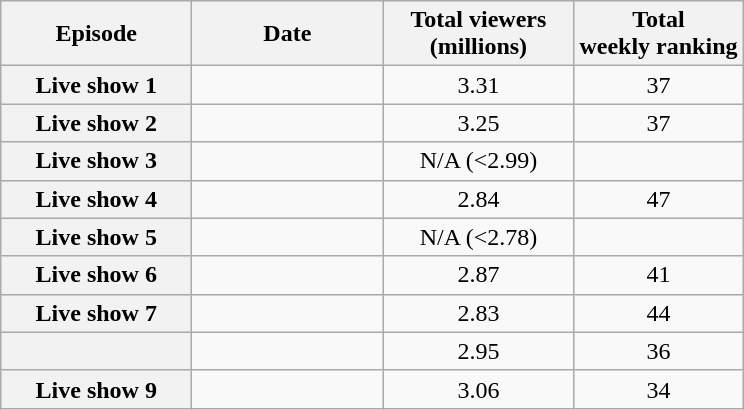<table class="wikitable sortable" style="text-align:center">
<tr>
<th scope="col" style="width:120px;">Episode</th>
<th scope="col" style="width:120px;">Date</th>
<th scope="col" style="width:120px;">Total viewers<br>(millions)</th>
<th>Total<br>weekly ranking</th>
</tr>
<tr>
<th scope="row">Live show 1</th>
<td></td>
<td>3.31</td>
<td>37</td>
</tr>
<tr>
<th scope="row">Live show 2</th>
<td></td>
<td>3.25</td>
<td>37</td>
</tr>
<tr>
<th scope="row">Live show 3</th>
<td></td>
<td>N/A (<2.99)</td>
<td></td>
</tr>
<tr>
<th scope="row">Live show 4</th>
<td></td>
<td>2.84</td>
<td>47</td>
</tr>
<tr>
<th scope="row">Live show 5</th>
<td></td>
<td>N/A (<2.78)</td>
<td></td>
</tr>
<tr>
<th scope="row">Live show 6</th>
<td></td>
<td>2.87</td>
<td>41</td>
</tr>
<tr>
<th scope="row">Live show 7</th>
<td></td>
<td>2.83</td>
<td>44</td>
</tr>
<tr>
<th scope="row"></th>
<td></td>
<td>2.95</td>
<td>36</td>
</tr>
<tr>
<th scope="row">Live show 9</th>
<td></td>
<td>3.06</td>
<td>34</td>
</tr>
</table>
